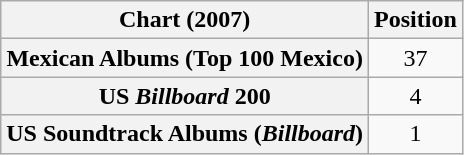<table class="wikitable sortable plainrowheaders" style="text-align:center">
<tr>
<th scope="col">Chart (2007)</th>
<th scope="col">Position</th>
</tr>
<tr>
<th scope="row">Mexican Albums (Top 100 Mexico)</th>
<td style="text-align:center;">37</td>
</tr>
<tr>
<th scope="row">US <em>Billboard</em> 200</th>
<td>4</td>
</tr>
<tr>
<th scope="row">US Soundtrack Albums (<em>Billboard</em>)</th>
<td>1</td>
</tr>
</table>
